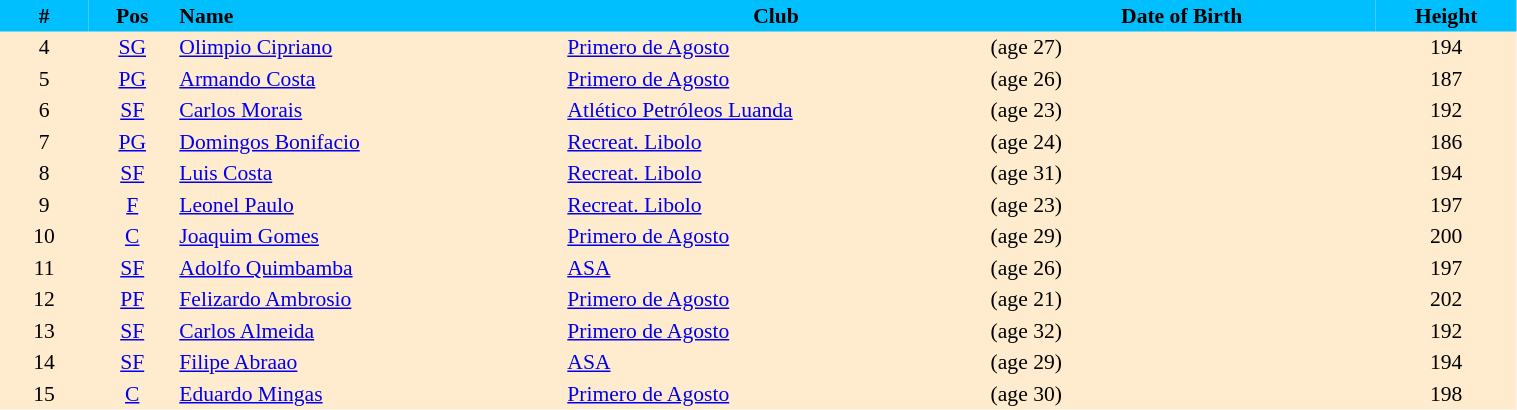<table border=0 cellpadding=2 cellspacing=0  |- bgcolor=#FFECCE style="text-align:center; font-size:90%;" width=80%>
<tr bgcolor=#00BFFF>
<th width=5%>#</th>
<th width=5%>Pos</th>
<th width=22% align=left>Name</th>
<th width=24%>Club</th>
<th width=22%>Date of Birth</th>
<th width=8%>Height</th>
</tr>
<tr>
<td>4</td>
<td><a href='#'>SG</a></td>
<td align=left><a href='#'>Olimpio Cipriano</a></td>
<td align=left> <a href='#'>Primero de Agosto</a></td>
<td align=left> (age 27)</td>
<td>194</td>
</tr>
<tr>
<td>5</td>
<td><a href='#'>PG</a></td>
<td align=left><a href='#'>Armando Costa</a></td>
<td align=left> <a href='#'>Primero de Agosto</a></td>
<td align=left> (age 26)</td>
<td>187</td>
</tr>
<tr>
<td>6</td>
<td><a href='#'>SF</a></td>
<td align=left><a href='#'>Carlos Morais</a></td>
<td align=left> <a href='#'>Atlético Petróleos Luanda</a></td>
<td align=left> (age 23)</td>
<td>192</td>
</tr>
<tr>
<td>7</td>
<td><a href='#'>PG</a></td>
<td align=left><a href='#'>Domingos Bonifacio</a></td>
<td align=left> <a href='#'>Recreat. Libolo</a></td>
<td align=left> (age 24)</td>
<td>186</td>
</tr>
<tr>
<td>8</td>
<td><a href='#'>SF</a></td>
<td align=left><a href='#'>Luis Costa</a></td>
<td align=left> <a href='#'>Recreat. Libolo</a></td>
<td align=left> (age 31)</td>
<td>194</td>
</tr>
<tr>
<td>9</td>
<td><a href='#'>F</a></td>
<td align=left><a href='#'>Leonel Paulo</a></td>
<td align=left> <a href='#'>Recreat. Libolo</a></td>
<td align=left> (age 23)</td>
<td>197</td>
</tr>
<tr>
<td>10</td>
<td><a href='#'>C</a></td>
<td align=left><a href='#'>Joaquim Gomes</a></td>
<td align=left> <a href='#'>Primero de Agosto</a></td>
<td align=left> (age 29)</td>
<td>200</td>
</tr>
<tr>
<td>11</td>
<td><a href='#'>SF</a></td>
<td align=left><a href='#'>Adolfo Quimbamba</a></td>
<td align=left> <a href='#'>ASA</a></td>
<td align=left> (age 26)</td>
<td>197</td>
</tr>
<tr>
<td>12</td>
<td><a href='#'>PF</a></td>
<td align=left><a href='#'>Felizardo Ambrosio</a></td>
<td align=left> <a href='#'>Primero de Agosto</a></td>
<td align=left> (age 21)</td>
<td>202</td>
</tr>
<tr>
<td>13</td>
<td><a href='#'>SF</a></td>
<td align=left><a href='#'>Carlos Almeida</a></td>
<td align=left> <a href='#'>Primero de Agosto</a></td>
<td align=left> (age 32)</td>
<td>192</td>
</tr>
<tr>
<td>14</td>
<td><a href='#'>SF</a></td>
<td align=left><a href='#'>Filipe Abraao</a></td>
<td align=left> <a href='#'>ASA</a></td>
<td align=left> (age 29)</td>
<td>194</td>
</tr>
<tr>
<td>15</td>
<td><a href='#'>C</a></td>
<td align=left><a href='#'>Eduardo Mingas</a></td>
<td align=left> <a href='#'>Primero de Agosto</a></td>
<td align=left> (age 30)</td>
<td>198</td>
</tr>
</table>
